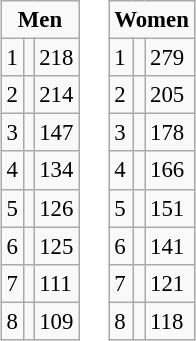<table>
<tr ---- valign="top">
<td><br><table class="wikitable" style="font-size: 95%">
<tr>
<td colspan="3" align="center"><strong>Men</strong></td>
</tr>
<tr>
<td>1</td>
<td align="left"></td>
<td>218</td>
</tr>
<tr>
<td>2</td>
<td align="left"></td>
<td>214</td>
</tr>
<tr>
<td>3</td>
<td align="left"></td>
<td>147</td>
</tr>
<tr>
<td>4</td>
<td align="left"></td>
<td>134</td>
</tr>
<tr>
<td>5</td>
<td align="left"></td>
<td>126</td>
</tr>
<tr>
<td>6</td>
<td align="left"></td>
<td>125</td>
</tr>
<tr>
<td>7</td>
<td align="left"></td>
<td>111</td>
</tr>
<tr>
<td>8</td>
<td align="left"></td>
<td>109</td>
</tr>
</table>
</td>
<td><br><table class="wikitable" style="font-size: 95%">
<tr>
<td colspan="3" align="center"><strong>Women</strong></td>
</tr>
<tr>
<td>1</td>
<td align="left"></td>
<td>279</td>
</tr>
<tr>
<td>2</td>
<td align="left"></td>
<td>205</td>
</tr>
<tr>
<td>3</td>
<td align="left"></td>
<td>178</td>
</tr>
<tr>
<td>4</td>
<td align="left"></td>
<td>166</td>
</tr>
<tr>
<td>5</td>
<td align="left"></td>
<td>151</td>
</tr>
<tr>
<td>6</td>
<td align="left"></td>
<td>141</td>
</tr>
<tr>
<td>7</td>
<td align="left"></td>
<td>121</td>
</tr>
<tr>
<td>8</td>
<td align="left"></td>
<td>118</td>
</tr>
</table>
</td>
<td></td>
</tr>
</table>
